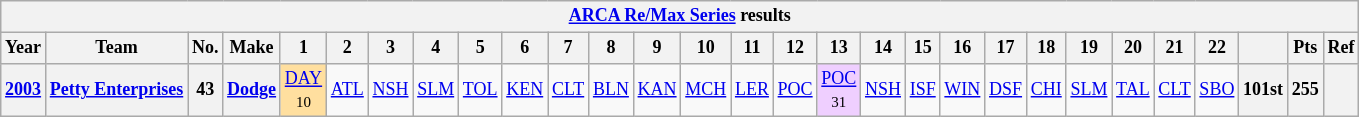<table class="wikitable" style="text-align:center; font-size:75%">
<tr>
<th colspan=45><a href='#'>ARCA Re/Max Series</a> results</th>
</tr>
<tr>
<th>Year</th>
<th>Team</th>
<th>No.</th>
<th>Make</th>
<th>1</th>
<th>2</th>
<th>3</th>
<th>4</th>
<th>5</th>
<th>6</th>
<th>7</th>
<th>8</th>
<th>9</th>
<th>10</th>
<th>11</th>
<th>12</th>
<th>13</th>
<th>14</th>
<th>15</th>
<th>16</th>
<th>17</th>
<th>18</th>
<th>19</th>
<th>20</th>
<th>21</th>
<th>22</th>
<th></th>
<th>Pts</th>
<th>Ref</th>
</tr>
<tr>
<th><a href='#'>2003</a></th>
<th nowrap><a href='#'>Petty Enterprises</a></th>
<th>43</th>
<th><a href='#'>Dodge</a></th>
<td style="background:#FFDF9F;"><a href='#'>DAY</a><br><small>10</small></td>
<td><a href='#'>ATL</a></td>
<td><a href='#'>NSH</a></td>
<td><a href='#'>SLM</a></td>
<td><a href='#'>TOL</a></td>
<td><a href='#'>KEN</a></td>
<td><a href='#'>CLT</a></td>
<td><a href='#'>BLN</a></td>
<td><a href='#'>KAN</a></td>
<td><a href='#'>MCH</a></td>
<td><a href='#'>LER</a></td>
<td><a href='#'>POC</a></td>
<td style="background:#EFCFFF;"><a href='#'>POC</a><br><small>31</small></td>
<td><a href='#'>NSH</a></td>
<td><a href='#'>ISF</a></td>
<td><a href='#'>WIN</a></td>
<td><a href='#'>DSF</a></td>
<td><a href='#'>CHI</a></td>
<td><a href='#'>SLM</a></td>
<td><a href='#'>TAL</a></td>
<td><a href='#'>CLT</a></td>
<td><a href='#'>SBO</a></td>
<th>101st</th>
<th>255</th>
<th></th>
</tr>
</table>
